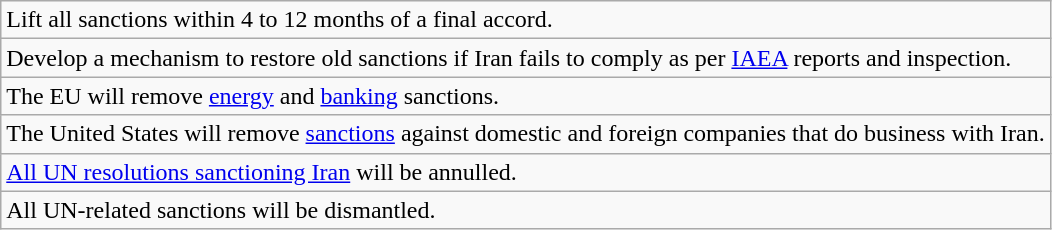<table class="wikitable">
<tr>
<td>Lift all sanctions within 4 to 12 months of a final accord.</td>
</tr>
<tr>
<td>Develop a mechanism to restore old sanctions if Iran fails to comply as per <a href='#'>IAEA</a> reports and inspection.</td>
</tr>
<tr>
<td>The EU will remove <a href='#'>energy</a> and <a href='#'>banking</a> sanctions.</td>
</tr>
<tr>
<td>The United States will remove <a href='#'>sanctions</a> against domestic and foreign companies that do business with Iran.</td>
</tr>
<tr>
<td><a href='#'>All UN resolutions sanctioning Iran</a> will be annulled.</td>
</tr>
<tr>
<td>All UN-related sanctions will be dismantled.</td>
</tr>
</table>
